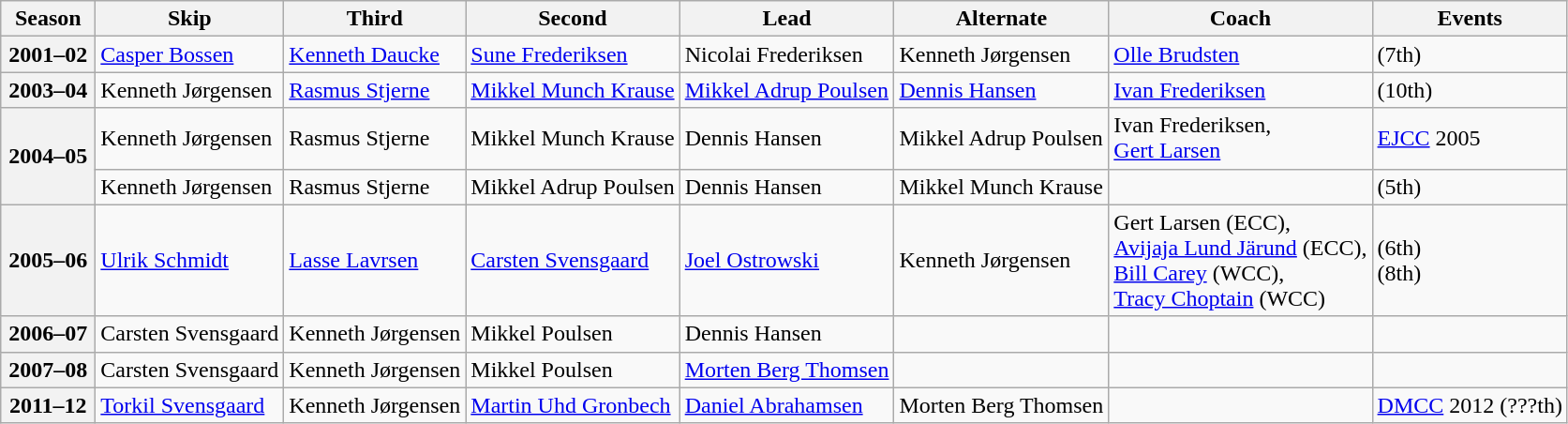<table class="wikitable">
<tr>
<th scope="col" width=60>Season</th>
<th scope="col">Skip</th>
<th scope="col">Third</th>
<th scope="col">Second</th>
<th scope="col">Lead</th>
<th scope="col">Alternate</th>
<th scope="col">Coach</th>
<th scope="col">Events</th>
</tr>
<tr>
<th scope="row">2001–02</th>
<td><a href='#'>Casper Bossen</a></td>
<td><a href='#'>Kenneth Daucke</a></td>
<td><a href='#'>Sune Frederiksen</a></td>
<td>Nicolai Frederiksen</td>
<td>Kenneth Jørgensen</td>
<td><a href='#'>Olle Brudsten</a></td>
<td> (7th)</td>
</tr>
<tr>
<th scope="row">2003–04</th>
<td>Kenneth Jørgensen</td>
<td><a href='#'>Rasmus Stjerne</a></td>
<td><a href='#'>Mikkel Munch Krause</a></td>
<td><a href='#'>Mikkel Adrup Poulsen</a></td>
<td><a href='#'>Dennis Hansen</a></td>
<td><a href='#'>Ivan Frederiksen</a></td>
<td> (10th)</td>
</tr>
<tr>
<th scope="row" rowspan=2>2004–05</th>
<td>Kenneth Jørgensen</td>
<td>Rasmus Stjerne</td>
<td>Mikkel Munch Krause</td>
<td>Dennis Hansen</td>
<td>Mikkel Adrup Poulsen</td>
<td>Ivan Frederiksen,<br><a href='#'>Gert Larsen</a></td>
<td><a href='#'>EJCC</a> 2005 </td>
</tr>
<tr>
<td>Kenneth Jørgensen</td>
<td>Rasmus Stjerne</td>
<td>Mikkel Adrup Poulsen</td>
<td>Dennis Hansen</td>
<td>Mikkel Munch Krause</td>
<td></td>
<td> (5th)</td>
</tr>
<tr>
<th scope="row">2005–06</th>
<td><a href='#'>Ulrik Schmidt</a></td>
<td><a href='#'>Lasse Lavrsen</a></td>
<td><a href='#'>Carsten Svensgaard</a></td>
<td><a href='#'>Joel Ostrowski</a></td>
<td>Kenneth Jørgensen</td>
<td>Gert Larsen (ECC),<br><a href='#'>Avijaja Lund Järund</a> (ECC),<br><a href='#'>Bill Carey</a> (WCC),<br><a href='#'>Tracy Choptain</a> (WCC)</td>
<td> (6th)<br> (8th)</td>
</tr>
<tr>
<th scope="row">2006–07</th>
<td>Carsten Svensgaard</td>
<td>Kenneth Jørgensen</td>
<td>Mikkel Poulsen</td>
<td>Dennis Hansen</td>
<td></td>
<td></td>
<td></td>
</tr>
<tr>
<th scope="row">2007–08</th>
<td>Carsten Svensgaard</td>
<td>Kenneth Jørgensen</td>
<td>Mikkel Poulsen</td>
<td><a href='#'>Morten Berg Thomsen</a></td>
<td></td>
<td></td>
<td></td>
</tr>
<tr>
<th scope="row">2011–12</th>
<td><a href='#'>Torkil Svensgaard</a></td>
<td>Kenneth Jørgensen</td>
<td><a href='#'>Martin Uhd Gronbech</a></td>
<td><a href='#'>Daniel Abrahamsen</a></td>
<td>Morten Berg Thomsen</td>
<td></td>
<td><a href='#'>DMCC</a> 2012 (???th)</td>
</tr>
</table>
